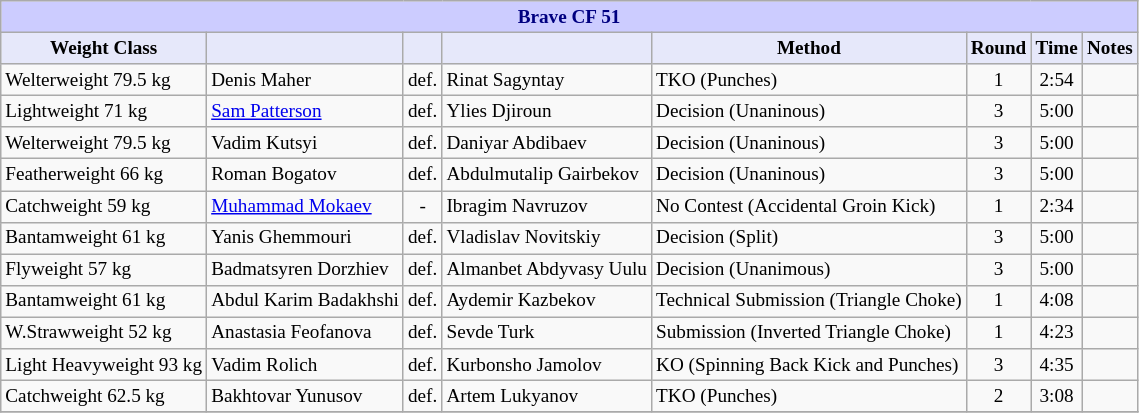<table class="wikitable" style="font-size: 80%;">
<tr>
<th colspan="8" style="background-color: #ccf; color: #000080; text-align: center;">Brave CF 51</th>
</tr>
<tr>
<th colspan="1" style="background-color: #E6E8FA; color: #000000; text-align: center;">Weight Class</th>
<th colspan="1" style="background-color: #E6E8FA; color: #000000; text-align: center;"></th>
<th colspan="1" style="background-color: #E6E8FA; color: #000000; text-align: center;"></th>
<th colspan="1" style="background-color: #E6E8FA; color: #000000; text-align: center;"></th>
<th colspan="1" style="background-color: #E6E8FA; color: #000000; text-align: center;">Method</th>
<th colspan="1" style="background-color: #E6E8FA; color: #000000; text-align: center;">Round</th>
<th colspan="1" style="background-color: #E6E8FA; color: #000000; text-align: center;">Time</th>
<th colspan="1" style="background-color: #E6E8FA; color: #000000; text-align: center;">Notes</th>
</tr>
<tr>
<td>Welterweight 79.5 kg</td>
<td> Denis Maher</td>
<td>def.</td>
<td> Rinat Sagyntay</td>
<td>TKO (Punches)</td>
<td align=center>1</td>
<td align=center>2:54</td>
<td></td>
</tr>
<tr>
<td>Lightweight 71 kg</td>
<td> <a href='#'>Sam Patterson</a></td>
<td>def.</td>
<td> Ylies Djiroun</td>
<td>Decision (Unaninous)</td>
<td align=center>3</td>
<td align=center>5:00</td>
<td></td>
</tr>
<tr>
<td>Welterweight 79.5 kg</td>
<td> Vadim Kutsyi</td>
<td>def.</td>
<td> Daniyar Abdibaev</td>
<td>Decision (Unaninous)</td>
<td align=center>3</td>
<td align=center>5:00</td>
<td></td>
</tr>
<tr>
<td>Featherweight 66 kg</td>
<td> Roman Bogatov</td>
<td>def.</td>
<td> Abdulmutalip Gairbekov</td>
<td>Decision (Unaninous)</td>
<td align=center>3</td>
<td align=center>5:00</td>
<td></td>
</tr>
<tr>
<td>Catchweight 59 kg</td>
<td> <a href='#'>Muhammad Mokaev</a></td>
<td align=center>-</td>
<td> Ibragim Navruzov</td>
<td>No Contest (Accidental Groin Kick)</td>
<td align=center>1</td>
<td align=center>2:34</td>
<td></td>
</tr>
<tr>
<td>Bantamweight 61 kg</td>
<td> Yanis Ghemmouri</td>
<td>def.</td>
<td> Vladislav Novitskiy</td>
<td>Decision (Split)</td>
<td align=center>3</td>
<td align=center>5:00</td>
<td></td>
</tr>
<tr>
<td>Flyweight 57 kg</td>
<td> Badmatsyren Dorzhiev</td>
<td>def.</td>
<td> Almanbet Abdyvasy Uulu</td>
<td>Decision (Unanimous)</td>
<td align=center>3</td>
<td align=center>5:00</td>
<td></td>
</tr>
<tr>
<td>Bantamweight 61 kg</td>
<td> Abdul Karim Badakhshi</td>
<td>def.</td>
<td> Aydemir Kazbekov</td>
<td>Technical Submission (Triangle Choke)</td>
<td align=center>1</td>
<td align=center>4:08</td>
<td></td>
</tr>
<tr>
<td>W.Strawweight 52 kg</td>
<td> Anastasia Feofanova</td>
<td>def.</td>
<td> Sevde Turk</td>
<td>Submission (Inverted Triangle Choke)</td>
<td align=center>1</td>
<td align=center>4:23</td>
<td></td>
</tr>
<tr>
<td>Light Heavyweight 93 kg</td>
<td> Vadim Rolich</td>
<td>def.</td>
<td> Kurbonsho Jamolov</td>
<td>KO (Spinning Back Kick and Punches)</td>
<td align=center>3</td>
<td align=center>4:35</td>
<td></td>
</tr>
<tr>
<td>Catchweight 62.5 kg</td>
<td> Bakhtovar Yunusov</td>
<td>def.</td>
<td> Artem Lukyanov</td>
<td>TKO (Punches)</td>
<td align=center>2</td>
<td align=center>3:08</td>
<td></td>
</tr>
<tr>
</tr>
</table>
